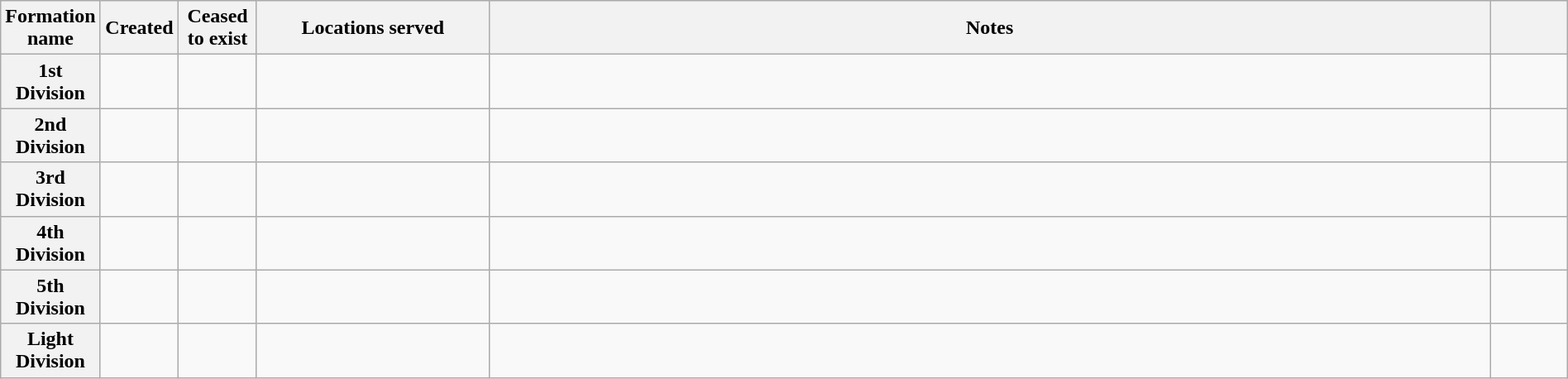<table class="wikitable sortable plainrowheaders" style="text-align: left; border-spacing: 2px; border: 1px solid darkgray; width: 100%;">
<tr>
<th width="5%" scope="col">Formation name</th>
<th width=5% scope="col">Created</th>
<th width=5% scope="col">Ceased to exist</th>
<th class=unsortable width=15% scope="col">Locations served</th>
<th class=unsortable width=65% scope="col">Notes</th>
<th class=unsortable width=5% scope="col"></th>
</tr>
<tr>
<th scope="row" style="text-align:center;">1st Division</th>
<td align="center"></td>
<td align="center"></td>
<td align="center"></td>
<td align="center"></td>
<td align="center"></td>
</tr>
<tr>
<th scope="row" style="text-align:center;">2nd Division</th>
<td align="center"></td>
<td align="center"></td>
<td align="center"></td>
<td align="center"></td>
<td align="center"></td>
</tr>
<tr>
<th scope="row" style="text-align:center;">3rd Division</th>
<td align="center"></td>
<td align="center"></td>
<td align="center"></td>
<td align="center"></td>
<td align="center"></td>
</tr>
<tr>
<th scope="row" style="text-align:center;">4th Division</th>
<td align="center"></td>
<td align="center"></td>
<td align="center"></td>
<td align="center"></td>
<td align="center"></td>
</tr>
<tr>
<th scope="row" style="text-align:center;">5th Division</th>
<td align="center"></td>
<td align="center"></td>
<td align="center"></td>
<td align="center"></td>
<td align="center"></td>
</tr>
<tr>
<th scope="row" style="text-align:center;">Light Division</th>
<td align="center"></td>
<td align="center"></td>
<td align="center"></td>
<td align="center"></td>
<td align="center"></td>
</tr>
</table>
